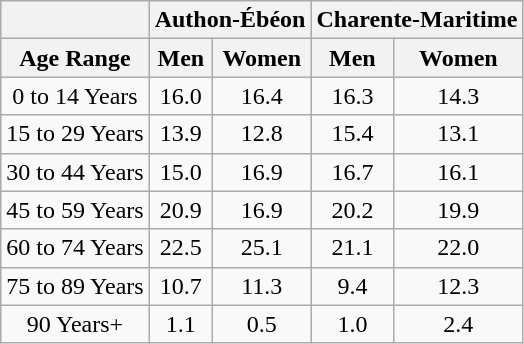<table class="wikitable" style="text-align:center;">
<tr>
<th></th>
<th colspan=2>Authon-Ébéon</th>
<th colspan=2>Charente-Maritime</th>
</tr>
<tr>
<th>Age Range</th>
<th>Men</th>
<th>Women</th>
<th>Men</th>
<th>Women</th>
</tr>
<tr>
<td>0 to 14 Years</td>
<td>16.0</td>
<td>16.4</td>
<td>16.3</td>
<td>14.3</td>
</tr>
<tr>
<td>15 to 29 Years</td>
<td>13.9</td>
<td>12.8</td>
<td>15.4</td>
<td>13.1</td>
</tr>
<tr>
<td>30 to 44 Years</td>
<td>15.0</td>
<td>16.9</td>
<td>16.7</td>
<td>16.1</td>
</tr>
<tr>
<td>45 to 59 Years</td>
<td>20.9</td>
<td>16.9</td>
<td>20.2</td>
<td>19.9</td>
</tr>
<tr>
<td>60 to 74 Years</td>
<td>22.5</td>
<td>25.1</td>
<td>21.1</td>
<td>22.0</td>
</tr>
<tr>
<td>75 to 89 Years</td>
<td>10.7</td>
<td>11.3</td>
<td>9.4</td>
<td>12.3</td>
</tr>
<tr>
<td>90 Years+</td>
<td>1.1</td>
<td>0.5</td>
<td>1.0</td>
<td>2.4</td>
</tr>
</table>
